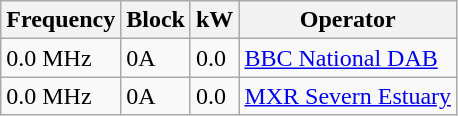<table class="wikitable sortable">
<tr>
<th>Frequency</th>
<th>Block</th>
<th>kW</th>
<th>Operator</th>
</tr>
<tr>
<td>0.0 MHz</td>
<td>0A</td>
<td>0.0</td>
<td><a href='#'>BBC National DAB</a></td>
</tr>
<tr>
<td>0.0 MHz</td>
<td>0A</td>
<td>0.0</td>
<td><a href='#'>MXR Severn Estuary</a></td>
</tr>
</table>
